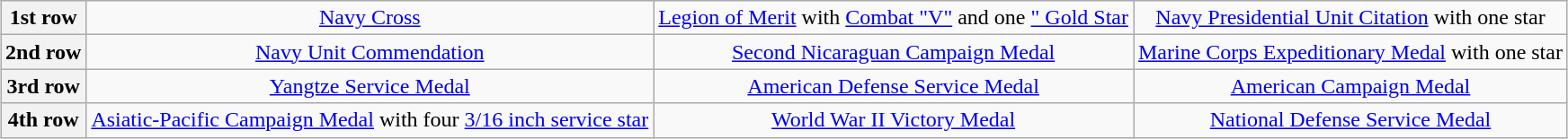<table class="wikitable" style="margin:1em auto; text-align:center;">
<tr>
<th>1st row</th>
<td colspan="4"><a href='#'>Navy Cross</a></td>
<td colspan="4"><a href='#'>Legion of Merit</a> with <a href='#'>Combat "V"</a> and one <a href='#'>" Gold Star</a></td>
<td colspan="4"><a href='#'>Navy Presidential Unit Citation</a> with one star</td>
</tr>
<tr>
<th>2nd row</th>
<td colspan="4"><a href='#'>Navy Unit Commendation</a></td>
<td colspan="4"><a href='#'>Second Nicaraguan Campaign Medal</a></td>
<td colspan="4"><a href='#'>Marine Corps Expeditionary Medal</a> with one star</td>
</tr>
<tr>
<th>3rd row</th>
<td colspan="4"><a href='#'>Yangtze Service Medal</a></td>
<td colspan="4"><a href='#'>American Defense Service Medal</a></td>
<td colspan="4"><a href='#'>American Campaign Medal</a></td>
</tr>
<tr>
<th>4th row</th>
<td colspan="4"><a href='#'>Asiatic-Pacific Campaign Medal</a> with four <a href='#'>3/16 inch service star</a></td>
<td colspan="4"><a href='#'>World War II Victory Medal</a></td>
<td colspan="4"><a href='#'>National Defense Service Medal</a></td>
</tr>
</table>
